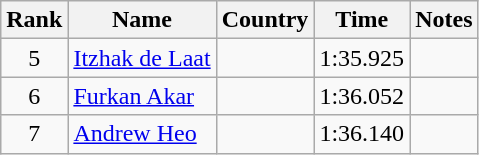<table class="wikitable sortable" style="text-align:center">
<tr>
<th>Rank</th>
<th>Name</th>
<th>Country</th>
<th>Time</th>
<th>Notes</th>
</tr>
<tr>
<td>5</td>
<td align=left><a href='#'>Itzhak de Laat</a></td>
<td align=left></td>
<td>1:35.925</td>
<td></td>
</tr>
<tr>
<td>6</td>
<td align=left><a href='#'>Furkan Akar</a></td>
<td align=left></td>
<td>1:36.052</td>
<td></td>
</tr>
<tr>
<td>7</td>
<td align=left><a href='#'>Andrew Heo</a></td>
<td align=left></td>
<td>1:36.140</td>
<td></td>
</tr>
</table>
